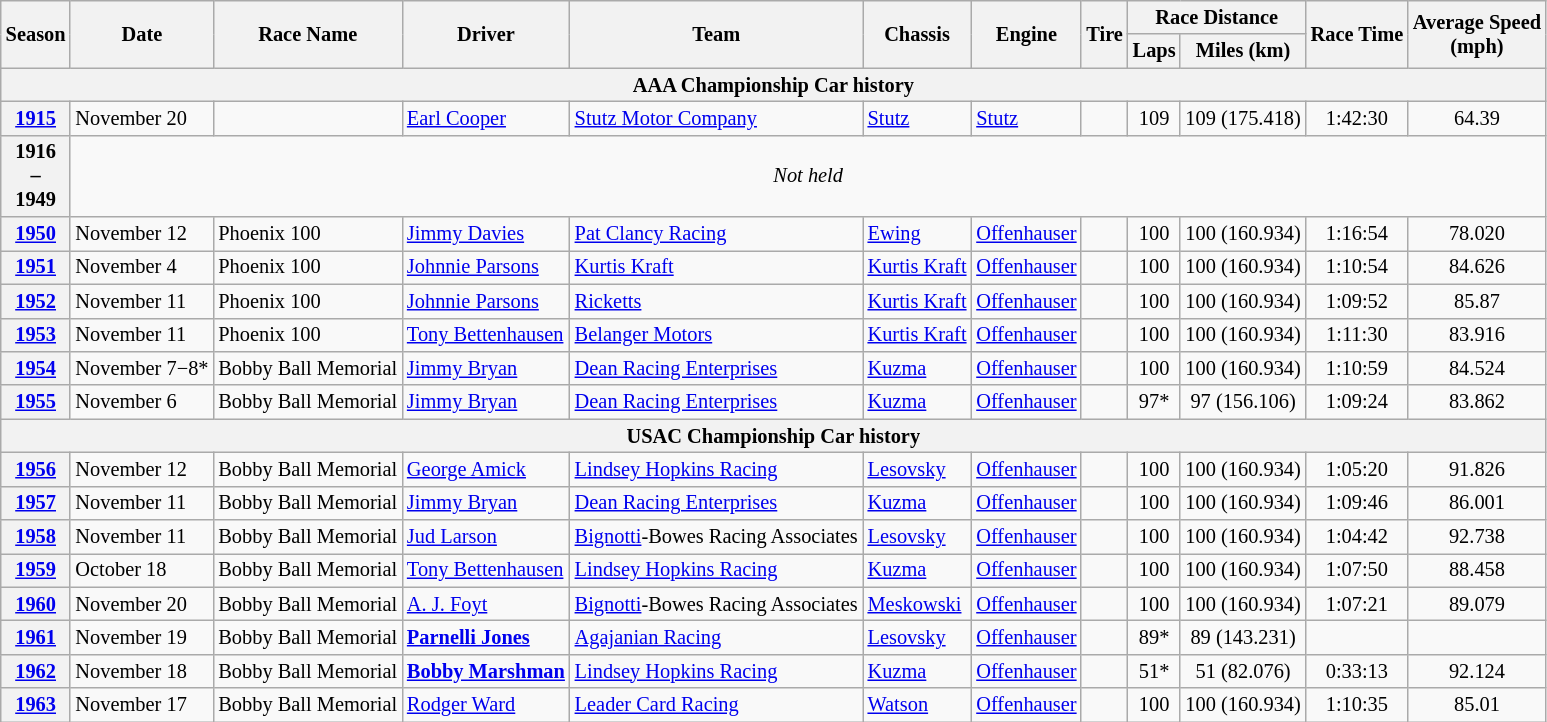<table class="wikitable" style="font-size: 85%;">
<tr>
<th rowspan="2">Season</th>
<th rowspan="2">Date</th>
<th rowspan="2">Race Name</th>
<th rowspan="2">Driver</th>
<th rowspan="2">Team</th>
<th rowspan="2">Chassis</th>
<th rowspan="2">Engine</th>
<th rowspan="2">Tire</th>
<th colspan="2">Race Distance</th>
<th rowspan="2">Race Time</th>
<th rowspan="2">Average Speed<br>(mph)</th>
</tr>
<tr>
<th>Laps</th>
<th>Miles (km)</th>
</tr>
<tr>
<th colspan=12>AAA Championship Car history</th>
</tr>
<tr>
<th><a href='#'>1915</a></th>
<td>November 20</td>
<td></td>
<td> <a href='#'>Earl Cooper</a></td>
<td><a href='#'>Stutz Motor Company</a></td>
<td><a href='#'>Stutz</a></td>
<td><a href='#'>Stutz</a></td>
<td align="center"></td>
<td align="center">109</td>
<td align="center">109 (175.418)</td>
<td align="center">1:42:30</td>
<td align="center">64.39</td>
</tr>
<tr>
<th align=center>1916<br>–<br>1949</th>
<td colspan=12 align=center><em>Not held</em></td>
</tr>
<tr>
<th><a href='#'>1950</a></th>
<td>November 12</td>
<td>Phoenix 100</td>
<td> <a href='#'>Jimmy Davies</a></td>
<td><a href='#'>Pat Clancy Racing</a></td>
<td><a href='#'>Ewing</a></td>
<td><a href='#'>Offenhauser</a></td>
<td align="center"></td>
<td align="center">100</td>
<td align="center">100 (160.934)</td>
<td align="center">1:16:54</td>
<td align="center">78.020</td>
</tr>
<tr>
<th><a href='#'>1951</a></th>
<td>November 4</td>
<td>Phoenix 100</td>
<td> <a href='#'>Johnnie Parsons</a></td>
<td><a href='#'>Kurtis Kraft</a></td>
<td><a href='#'>Kurtis Kraft</a></td>
<td><a href='#'>Offenhauser</a></td>
<td align="center"></td>
<td align="center">100</td>
<td align="center">100 (160.934)</td>
<td align="center">1:10:54</td>
<td align="center">84.626</td>
</tr>
<tr>
<th><a href='#'>1952</a></th>
<td>November 11</td>
<td>Phoenix 100</td>
<td> <a href='#'>Johnnie Parsons</a></td>
<td><a href='#'>Ricketts</a></td>
<td><a href='#'>Kurtis Kraft</a></td>
<td><a href='#'>Offenhauser</a></td>
<td align="center"></td>
<td align="center">100</td>
<td align="center">100 (160.934)</td>
<td align="center">1:09:52</td>
<td align="center">85.87</td>
</tr>
<tr>
<th><a href='#'>1953</a></th>
<td>November 11</td>
<td>Phoenix 100</td>
<td> <a href='#'>Tony Bettenhausen</a></td>
<td><a href='#'>Belanger Motors</a></td>
<td><a href='#'>Kurtis Kraft</a></td>
<td><a href='#'>Offenhauser</a></td>
<td align="center"></td>
<td align="center">100</td>
<td align="center">100 (160.934)</td>
<td align="center">1:11:30</td>
<td align="center">83.916</td>
</tr>
<tr>
<th><a href='#'>1954</a></th>
<td>November 7−8*</td>
<td>Bobby Ball Memorial</td>
<td> <a href='#'>Jimmy Bryan</a></td>
<td><a href='#'>Dean Racing Enterprises</a></td>
<td><a href='#'>Kuzma</a></td>
<td><a href='#'>Offenhauser</a></td>
<td align="center"></td>
<td align="center">100</td>
<td align="center">100 (160.934)</td>
<td align="center">1:10:59</td>
<td align="center">84.524</td>
</tr>
<tr>
<th><a href='#'>1955</a></th>
<td>November 6</td>
<td>Bobby Ball Memorial</td>
<td> <a href='#'>Jimmy Bryan</a></td>
<td><a href='#'>Dean Racing Enterprises</a></td>
<td><a href='#'>Kuzma</a></td>
<td><a href='#'>Offenhauser</a></td>
<td align="center"></td>
<td align="center">97*</td>
<td align="center">97 (156.106)</td>
<td align="center">1:09:24</td>
<td align="center">83.862</td>
</tr>
<tr>
<th colspan=12>USAC Championship Car history</th>
</tr>
<tr>
<th><a href='#'>1956</a></th>
<td>November 12</td>
<td>Bobby Ball Memorial</td>
<td> <a href='#'>George Amick</a></td>
<td><a href='#'>Lindsey Hopkins Racing</a></td>
<td><a href='#'>Lesovsky</a></td>
<td><a href='#'>Offenhauser</a></td>
<td align="center"></td>
<td align="center">100</td>
<td align="center">100 (160.934)</td>
<td align="center">1:05:20</td>
<td align="center">91.826</td>
</tr>
<tr>
<th><a href='#'>1957</a></th>
<td>November 11</td>
<td>Bobby Ball Memorial</td>
<td> <a href='#'>Jimmy Bryan</a></td>
<td><a href='#'>Dean Racing Enterprises</a></td>
<td><a href='#'>Kuzma</a></td>
<td><a href='#'>Offenhauser</a></td>
<td align="center"></td>
<td align="center">100</td>
<td align="center">100 (160.934)</td>
<td align="center">1:09:46</td>
<td align="center">86.001</td>
</tr>
<tr>
<th><a href='#'>1958</a></th>
<td>November 11</td>
<td>Bobby Ball Memorial</td>
<td> <a href='#'>Jud Larson</a></td>
<td><a href='#'>Bignotti</a>-Bowes Racing Associates</td>
<td><a href='#'>Lesovsky</a></td>
<td><a href='#'>Offenhauser</a></td>
<td align="center"></td>
<td align="center">100</td>
<td align="center">100 (160.934)</td>
<td align="center">1:04:42</td>
<td align="center">92.738</td>
</tr>
<tr>
<th><a href='#'>1959</a></th>
<td>October 18</td>
<td>Bobby Ball Memorial</td>
<td> <a href='#'>Tony Bettenhausen</a></td>
<td><a href='#'>Lindsey Hopkins Racing</a></td>
<td><a href='#'>Kuzma</a></td>
<td><a href='#'>Offenhauser</a></td>
<td align="center"></td>
<td align="center">100</td>
<td align="center">100 (160.934)</td>
<td align="center">1:07:50</td>
<td align="center">88.458</td>
</tr>
<tr>
<th><a href='#'>1960</a></th>
<td>November 20</td>
<td>Bobby Ball Memorial</td>
<td> <a href='#'>A. J. Foyt</a></td>
<td><a href='#'>Bignotti</a>-Bowes Racing Associates</td>
<td><a href='#'>Meskowski</a></td>
<td><a href='#'>Offenhauser</a></td>
<td align="center"></td>
<td align="center">100</td>
<td align="center">100 (160.934)</td>
<td align="center">1:07:21</td>
<td align="center">89.079</td>
</tr>
<tr>
<th><a href='#'>1961</a></th>
<td>November 19</td>
<td>Bobby Ball Memorial</td>
<td> <strong><a href='#'>Parnelli Jones</a></strong></td>
<td><a href='#'>Agajanian Racing</a></td>
<td><a href='#'>Lesovsky</a></td>
<td><a href='#'>Offenhauser</a></td>
<td align="center"></td>
<td align="center">89*</td>
<td align="center">89 (143.231)</td>
<td align="center"></td>
<td align="center"></td>
</tr>
<tr>
<th><a href='#'>1962</a></th>
<td>November 18</td>
<td>Bobby Ball Memorial</td>
<td> <strong><a href='#'>Bobby Marshman</a></strong></td>
<td><a href='#'>Lindsey Hopkins Racing</a></td>
<td><a href='#'>Kuzma</a></td>
<td><a href='#'>Offenhauser</a></td>
<td align="center"></td>
<td align="center">51*</td>
<td align="center">51 (82.076)</td>
<td align="center">0:33:13</td>
<td align="center">92.124</td>
</tr>
<tr>
<th><a href='#'>1963</a></th>
<td>November 17</td>
<td>Bobby Ball Memorial</td>
<td> <a href='#'>Rodger Ward</a></td>
<td><a href='#'>Leader Card Racing</a></td>
<td><a href='#'>Watson</a></td>
<td><a href='#'>Offenhauser</a></td>
<td align="center"></td>
<td align="center">100</td>
<td align="center">100 (160.934)</td>
<td align="center">1:10:35</td>
<td align="center">85.01</td>
</tr>
</table>
